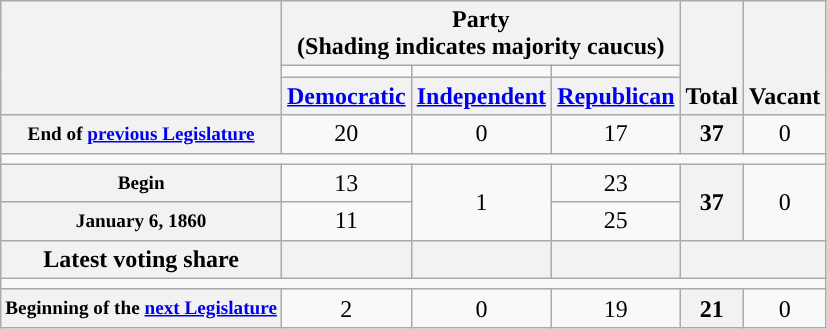<table class=wikitable style="text-align:center">
<tr style="vertical-align:bottom;">
<th rowspan=3></th>
<th colspan=3>Party <div>(Shading indicates majority caucus)</div></th>
<th rowspan=3>Total</th>
<th rowspan=3>Vacant</th>
</tr>
<tr style="height:5px">
<td style="background-color:"></td>
<td style="background-color:"></td>
<td style="background-color:"></td>
</tr>
<tr>
<th><a href='#'>Democratic</a></th>
<th><a href='#'>Independent</a></th>
<th><a href='#'>Republican</a></th>
</tr>
<tr>
<th style="white-space:nowrap; font-size:80%;">End of <a href='#'>previous Legislature</a></th>
<td>20</td>
<td>0</td>
<td>17</td>
<th>37</th>
<td>0</td>
</tr>
<tr>
<td colspan=6></td>
</tr>
<tr>
<th style="font-size:80%">Begin</th>
<td>13</td>
<td rowspan="2">1</td>
<td>23</td>
<th rowspan="2">37</th>
<td rowspan="2">0</td>
</tr>
<tr>
<th style="font-size:80%">January 6, 1860</th>
<td>11</td>
<td>25</td>
</tr>
<tr>
<th>Latest voting share</th>
<th></th>
<th></th>
<th></th>
<th colspan=2></th>
</tr>
<tr>
<td colspan=6></td>
</tr>
<tr>
<th style="white-space:nowrap; font-size:80%;">Beginning of the <a href='#'>next Legislature</a></th>
<td>2</td>
<td>0</td>
<td>19</td>
<th>21</th>
<td>0</td>
</tr>
</table>
